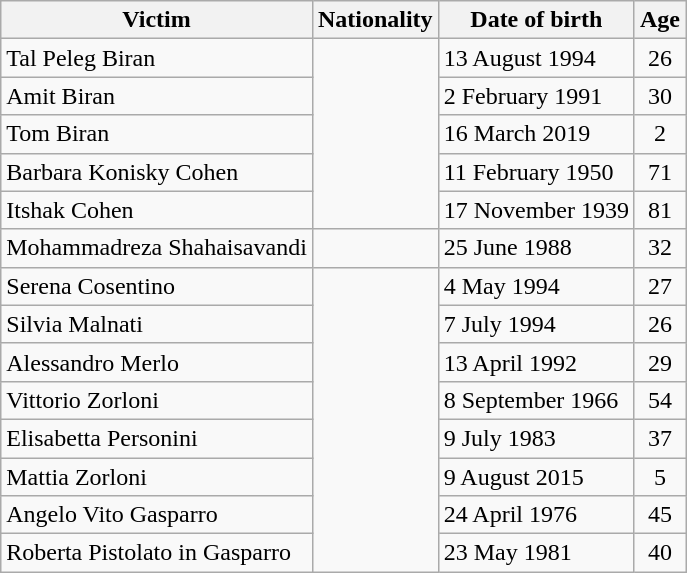<table class="wikitable sortable">
<tr>
<th>Victim</th>
<th>Nationality</th>
<th>Date of birth</th>
<th>Age</th>
</tr>
<tr>
<td>Tal Peleg Biran</td>
<td rowspan="5"></td>
<td>13 August 1994</td>
<td align="center">26</td>
</tr>
<tr>
<td>Amit Biran</td>
<td>2 February 1991</td>
<td align="center">30</td>
</tr>
<tr>
<td>Tom Biran</td>
<td>16 March 2019</td>
<td align="center">2</td>
</tr>
<tr>
<td>Barbara Konisky Cohen</td>
<td>11 February 1950</td>
<td align="center">71</td>
</tr>
<tr>
<td>Itshak Cohen</td>
<td>17 November 1939</td>
<td align="center">81</td>
</tr>
<tr>
<td>Mohammadreza Shahaisavandi</td>
<td></td>
<td>25 June 1988</td>
<td align="center">32</td>
</tr>
<tr>
<td>Serena Cosentino</td>
<td rowspan="8"></td>
<td>4 May 1994</td>
<td align="center">27</td>
</tr>
<tr>
<td>Silvia Malnati</td>
<td>7 July 1994</td>
<td align="center">26</td>
</tr>
<tr>
<td>Alessandro Merlo</td>
<td>13 April 1992</td>
<td align="center">29</td>
</tr>
<tr>
<td>Vittorio Zorloni</td>
<td>8 September 1966</td>
<td align="center">54</td>
</tr>
<tr>
<td>Elisabetta Personini</td>
<td>9 July 1983</td>
<td align="center">37</td>
</tr>
<tr>
<td>Mattia Zorloni</td>
<td>9 August 2015</td>
<td align="center">5</td>
</tr>
<tr>
<td>Angelo Vito Gasparro</td>
<td>24 April 1976</td>
<td align="center">45</td>
</tr>
<tr>
<td>Roberta Pistolato in Gasparro</td>
<td>23 May 1981</td>
<td align="center">40</td>
</tr>
</table>
